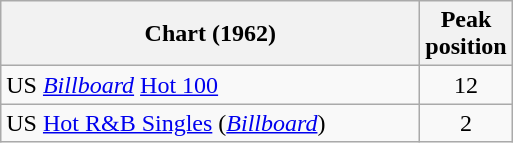<table class="wikitable sortable">
<tr>
<th scope="col" style="width:17em;">Chart (1962)</th>
<th scope="col">Peak<br>position</th>
</tr>
<tr>
<td>US <em><a href='#'>Billboard</a></em> <a href='#'>Hot 100</a></td>
<td style="text-align:center;">12</td>
</tr>
<tr>
<td>US <a href='#'>Hot R&B Singles</a> (<em><a href='#'>Billboard</a></em>)</td>
<td style="text-align:center;">2</td>
</tr>
</table>
